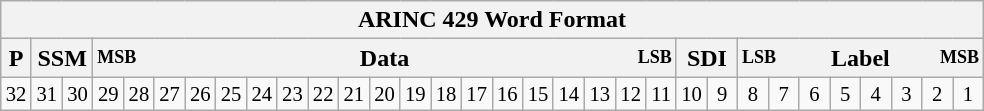<table class="wikitable" border="1" style="margin-left: auto; margin-right: auto; border: none; ">
<tr>
<th colspan="32">ARINC 429 Word Format</th>
</tr>
<tr>
<th colspan=" 1" style="width: 3.125%;">P</th>
<th colspan=" 2" style="width: 6.250%;">SSM</th>
<th colspan=" 4" style="width: 12.500%; font-size: 75%; text-align: left; border: none;">MSB</th>
<th colspan="11" style="width: 34.375%; text-align: center; border: none;">Data</th>
<th colspan=" 4" style="width: 12.500%; font-size: 75%; text-align: right; border: none;">LSB</th>
<th colspan=" 2" style="width: 6.250%;">SDI</th>
<th colspan=" 2" style="width: 6.250%; font-size: 75%; text-align: left; border: none;">LSB</th>
<th colspan=" 4" style="width: 12.500%; text-align: center; border: none;">Label</th>
<th colspan=" 2" style="width: 6.250%; font-size: 75%; text-align: right; border-left: none;">MSB</th>
</tr>
<tr style="font-size: 86%; text-align: center;">
<td>32</td>
<td>31</td>
<td>30</td>
<td>29</td>
<td>28</td>
<td>27</td>
<td>26</td>
<td>25</td>
<td>24</td>
<td>23</td>
<td>22</td>
<td>21</td>
<td>20</td>
<td>19</td>
<td>18</td>
<td>17</td>
<td>16</td>
<td>15</td>
<td>14</td>
<td>13</td>
<td>12</td>
<td>11</td>
<td>10</td>
<td style="width: 3.125%;">9</td>
<td>8</td>
<td>7</td>
<td>6</td>
<td>5</td>
<td>4</td>
<td>3</td>
<td>2</td>
<td>1</td>
</tr>
</table>
